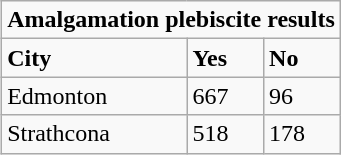<table class="wikitable" style="float:right;">
<tr>
<td colspan="4"><strong>Amalgamation plebiscite results</strong></td>
</tr>
<tr>
<td style="text-align:left; vertical-align:top;"><strong>City</strong></td>
<td valign="top"><strong>Yes</strong></td>
<td valign="top"><strong>No</strong></td>
</tr>
<tr>
<td>Edmonton</td>
<td>667</td>
<td>96</td>
</tr>
<tr>
<td>Strathcona</td>
<td>518</td>
<td>178</td>
</tr>
</table>
